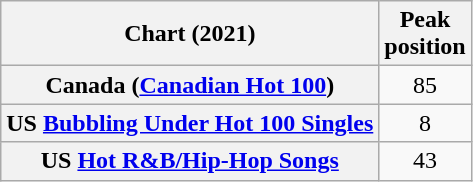<table class="wikitable sortable plainrowheaders" style="text-align:center">
<tr>
<th scope="col">Chart (2021)</th>
<th scope="col">Peak<br>position</th>
</tr>
<tr>
<th scope="row">Canada (<a href='#'>Canadian Hot 100</a>)</th>
<td>85</td>
</tr>
<tr>
<th scope="row">US <a href='#'>Bubbling Under Hot 100 Singles</a></th>
<td>8</td>
</tr>
<tr>
<th scope="row">US <a href='#'>Hot R&B/Hip-Hop Songs</a></th>
<td>43</td>
</tr>
</table>
